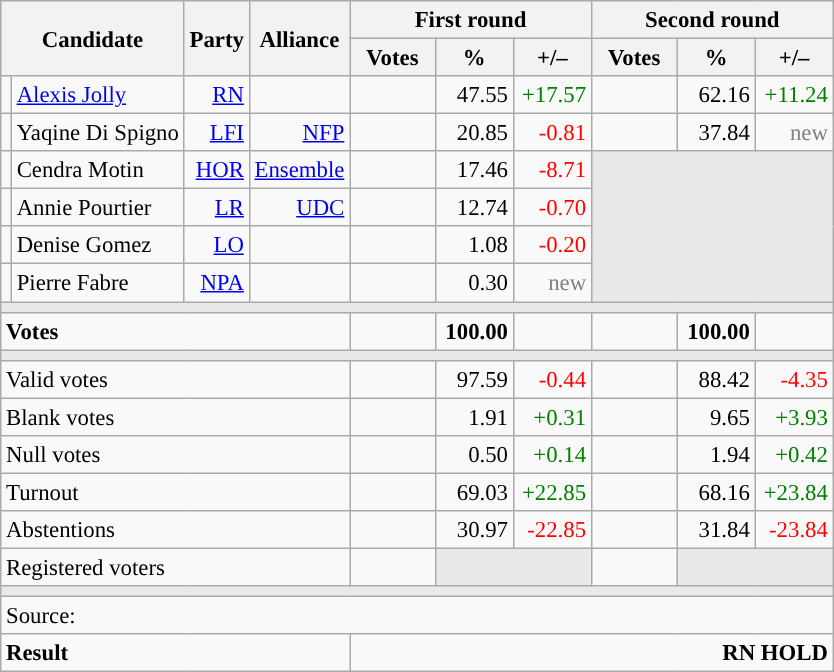<table class="wikitable" style="text-align:right;font-size:95%;">
<tr>
<th rowspan="2" colspan="2">Candidate</th>
<th colspan="1" rowspan="2">Party</th>
<th colspan="1" rowspan="2">Alliance</th>
<th colspan="3">First round</th>
<th colspan="3">Second round</th>
</tr>
<tr>
<th style="width:50px;">Votes</th>
<th style="width:45px;">%</th>
<th style="width:45px;">+/–</th>
<th style="width:50px;">Votes</th>
<th style="width:45px;">%</th>
<th style="width:45px;">+/–</th>
</tr>
<tr>
<td style="color:inherit;background:"></td>
<td style="text-align:left;"><a href='#'>Alexis Jolly</a></td>
<td><a href='#'>RN</a></td>
<td></td>
<td></td>
<td>47.55</td>
<td style="color:green;">+17.57</td>
<td></td>
<td>62.16</td>
<td style="color:green;">+11.24</td>
</tr>
<tr>
<td style="color:inherit;background:"></td>
<td style="text-align:left;">Yaqine Di Spigno</td>
<td><a href='#'>LFI</a></td>
<td><a href='#'>NFP</a></td>
<td></td>
<td>20.85</td>
<td style="color:red;">-0.81</td>
<td></td>
<td>37.84</td>
<td style="color:grey;">new</td>
</tr>
<tr>
<td style="color:inherit;background:"></td>
<td style="text-align:left;">Cendra Motin</td>
<td><a href='#'>HOR</a></td>
<td><a href='#'>Ensemble</a></td>
<td></td>
<td>17.46</td>
<td style="color:red;">-8.71</td>
<td colspan="3" rowspan="4" style="background:#E9E9E9;"></td>
</tr>
<tr>
<td style="color:inherit;background:"></td>
<td style="text-align:left;">Annie Pourtier</td>
<td><a href='#'>LR</a></td>
<td><a href='#'>UDC</a></td>
<td></td>
<td>12.74</td>
<td style="color:red;">-0.70</td>
</tr>
<tr>
<td style="color:inherit;background:"></td>
<td style="text-align:left;">Denise Gomez</td>
<td><a href='#'>LO</a></td>
<td></td>
<td></td>
<td>1.08</td>
<td style="color:red;">-0.20</td>
</tr>
<tr>
<td style="color:inherit;background:"></td>
<td style="text-align:left;">Pierre Fabre</td>
<td><a href='#'>NPA</a></td>
<td></td>
<td></td>
<td>0.30</td>
<td style="color:grey;">new</td>
</tr>
<tr>
<td colspan="10" style="background:#E9E9E9;"></td>
</tr>
<tr style="font-weight:bold;">
<td colspan="4" style="text-align:left;">Votes</td>
<td></td>
<td>100.00</td>
<td></td>
<td></td>
<td>100.00</td>
<td></td>
</tr>
<tr>
<td colspan="10" style="background:#E9E9E9;"></td>
</tr>
<tr>
<td colspan="4" style="text-align:left;">Valid votes</td>
<td></td>
<td>97.59</td>
<td style="color:red;">-0.44</td>
<td></td>
<td>88.42</td>
<td style="color:red;">-4.35</td>
</tr>
<tr>
<td colspan="4" style="text-align:left;">Blank votes</td>
<td></td>
<td>1.91</td>
<td style="color:green;">+0.31</td>
<td></td>
<td>9.65</td>
<td style="color:green;">+3.93</td>
</tr>
<tr>
<td colspan="4" style="text-align:left;">Null votes</td>
<td></td>
<td>0.50</td>
<td style="color:green;">+0.14</td>
<td></td>
<td>1.94</td>
<td style="color:green;">+0.42</td>
</tr>
<tr>
<td colspan="4" style="text-align:left;">Turnout</td>
<td></td>
<td>69.03</td>
<td style="color:green;">+22.85</td>
<td></td>
<td>68.16</td>
<td style="color:green;">+23.84</td>
</tr>
<tr>
<td colspan="4" style="text-align:left;">Abstentions</td>
<td></td>
<td>30.97</td>
<td style="color:red;">-22.85</td>
<td></td>
<td>31.84</td>
<td style="color:red;">-23.84</td>
</tr>
<tr>
<td colspan="4" style="text-align:left;">Registered voters</td>
<td></td>
<td colspan="2" style="background:#E9E9E9;"></td>
<td></td>
<td colspan="2" style="background:#E9E9E9;"></td>
</tr>
<tr>
<td colspan="10" style="background:#E9E9E9;"></td>
</tr>
<tr>
<td colspan="10" style="text-align:left;">Source: </td>
</tr>
<tr style="font-weight:bold">
<td colspan="4" style="text-align:left;">Result</td>
<td colspan="6" style="background-color:">RN HOLD</td>
</tr>
</table>
